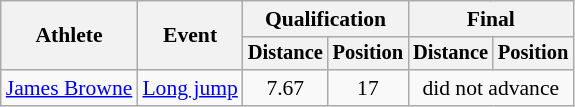<table class=wikitable style="font-size:90%">
<tr>
<th rowspan="2">Athlete</th>
<th rowspan="2">Event</th>
<th colspan="2">Qualification</th>
<th colspan="2">Final</th>
</tr>
<tr style="font-size:95%">
<th>Distance</th>
<th>Position</th>
<th>Distance</th>
<th>Position</th>
</tr>
<tr align=center>
<td align=left><a href='#'>James Browne</a></td>
<td align=left><a href='#'>Long jump</a></td>
<td>7.67</td>
<td>17</td>
<td colspan=2>did not advance</td>
</tr>
</table>
